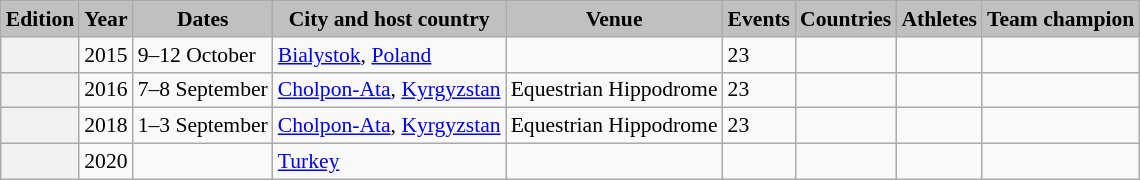<table class="wikitable" style="font-size:90%">
<tr>
<th style=background-color:#C0C0C0>Edition</th>
<th style=background-color:#C0C0C0>Year</th>
<th style=background-color:#C0C0C0>Dates</th>
<th style=background-color:#C0C0C0>City and host country</th>
<th style=background-color:#C0C0C0>Venue</th>
<th style=background-color:#C0C0C0>Events</th>
<th style=background-color:#C0C0C0>Countries</th>
<th style=background-color:#C0C0C0>Athletes</th>
<th style=background-color:#C0C0C0>Team champion</th>
</tr>
<tr>
<th></th>
<td>2015</td>
<td>9–12 October</td>
<td> <a href='#'>Bialystok</a>, <a href='#'>Poland</a></td>
<td></td>
<td>23</td>
<td></td>
<td></td>
<td></td>
</tr>
<tr>
<th></th>
<td>2016</td>
<td>7–8 September</td>
<td> <a href='#'>Cholpon-Ata</a>, <a href='#'>Kyrgyzstan</a></td>
<td>Equestrian Hippodrome</td>
<td>23</td>
<td></td>
<td></td>
<td></td>
</tr>
<tr>
<th></th>
<td>2018</td>
<td>1–3 September</td>
<td> <a href='#'>Cholpon-Ata</a>, <a href='#'>Kyrgyzstan</a></td>
<td>Equestrian Hippodrome</td>
<td>23</td>
<td></td>
<td></td>
<td></td>
</tr>
<tr>
<th></th>
<td>2020</td>
<td></td>
<td> <a href='#'>Turkey</a></td>
<td></td>
<td></td>
<td></td>
<td></td>
<td></td>
</tr>
</table>
